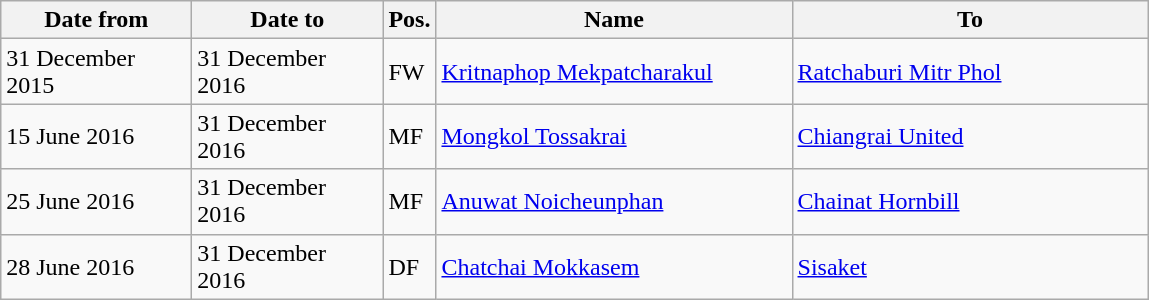<table class="wikitable">
<tr>
<th width="120">Date from</th>
<th width="120">Date to</th>
<th>Pos.</th>
<th width="230">Name</th>
<th width="230">To</th>
</tr>
<tr>
<td>31 December 2015</td>
<td>31 December 2016</td>
<td>FW</td>
<td> <a href='#'>Kritnaphop Mekpatcharakul</a></td>
<td> <a href='#'>Ratchaburi Mitr Phol</a></td>
</tr>
<tr>
<td>15 June 2016</td>
<td>31 December 2016</td>
<td>MF</td>
<td> <a href='#'>Mongkol Tossakrai</a></td>
<td> <a href='#'>Chiangrai United</a></td>
</tr>
<tr>
<td>25 June 2016</td>
<td>31 December 2016</td>
<td>MF</td>
<td> <a href='#'>Anuwat Noicheunphan</a></td>
<td> <a href='#'>Chainat Hornbill</a></td>
</tr>
<tr>
<td>28 June 2016</td>
<td>31 December 2016</td>
<td>DF</td>
<td> <a href='#'>Chatchai Mokkasem</a></td>
<td> <a href='#'>Sisaket</a></td>
</tr>
</table>
